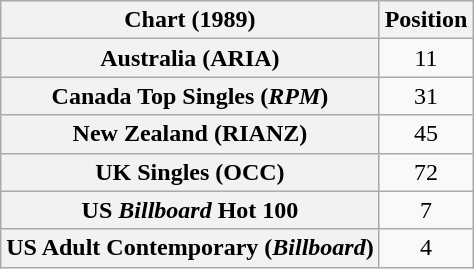<table class="wikitable sortable plainrowheaders" style="text-align:center">
<tr>
<th scope="col">Chart (1989)</th>
<th scope="col">Position</th>
</tr>
<tr>
<th scope="row">Australia (ARIA)</th>
<td>11</td>
</tr>
<tr>
<th scope="row">Canada Top Singles (<em>RPM</em>)</th>
<td>31</td>
</tr>
<tr>
<th scope="row">New Zealand (RIANZ)</th>
<td>45</td>
</tr>
<tr>
<th scope="row">UK Singles (OCC)</th>
<td>72</td>
</tr>
<tr>
<th scope="row">US <em>Billboard</em> Hot 100</th>
<td>7</td>
</tr>
<tr>
<th scope="row">US Adult Contemporary (<em>Billboard</em>)</th>
<td>4</td>
</tr>
</table>
